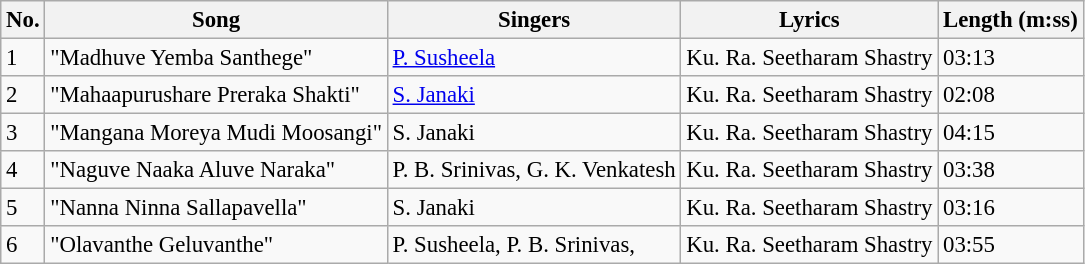<table class="wikitable" style="font-size:95%;">
<tr>
<th>No.</th>
<th>Song</th>
<th>Singers</th>
<th>Lyrics</th>
<th>Length (m:ss)</th>
</tr>
<tr>
<td>1</td>
<td>"Madhuve Yemba Santhege"</td>
<td><a href='#'>P. Susheela</a></td>
<td>Ku. Ra. Seetharam Shastry</td>
<td>03:13</td>
</tr>
<tr>
<td>2</td>
<td>"Mahaapurushare Preraka Shakti"</td>
<td><a href='#'>S. Janaki</a></td>
<td>Ku. Ra. Seetharam Shastry</td>
<td>02:08</td>
</tr>
<tr>
<td>3</td>
<td>"Mangana Moreya Mudi Moosangi"</td>
<td>S. Janaki</td>
<td>Ku. Ra. Seetharam Shastry</td>
<td>04:15</td>
</tr>
<tr>
<td>4</td>
<td>"Naguve Naaka Aluve Naraka"</td>
<td>P. B. Srinivas, G. K. Venkatesh</td>
<td>Ku. Ra. Seetharam Shastry</td>
<td>03:38</td>
</tr>
<tr>
<td>5</td>
<td>"Nanna Ninna Sallapavella"</td>
<td>S. Janaki</td>
<td>Ku. Ra. Seetharam Shastry</td>
<td>03:16</td>
</tr>
<tr>
<td>6</td>
<td>"Olavanthe Geluvanthe"</td>
<td>P. Susheela, P. B. Srinivas,</td>
<td>Ku. Ra. Seetharam Shastry</td>
<td>03:55</td>
</tr>
</table>
